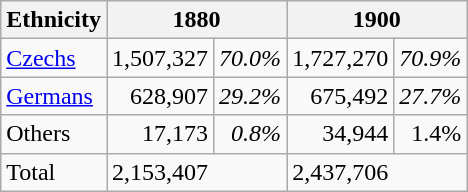<table class="wikitable">
<tr>
<th>Ethnicity</th>
<th colspan="2">1880</th>
<th colspan="2">1900</th>
</tr>
<tr>
<td><a href='#'>Czechs</a></td>
<td style="text-align: right;">1,507,327</td>
<td style="text-align: right;"><em>70.0%</em></td>
<td style="text-align: right;">1,727,270</td>
<td style="text-align: right;"><em>70.9%</em></td>
</tr>
<tr>
<td><a href='#'>Germans</a></td>
<td style="text-align: right;">628,907</td>
<td style="text-align: right;"><em>29.2%</em></td>
<td style="text-align: right;">675,492</td>
<td style="text-align: right;"><em>27.7%</em></td>
</tr>
<tr>
<td>Others</td>
<td style="text-align: right;">17,173</td>
<td style="text-align: right;"><em>0.8%</em></td>
<td style="text-align: right;">34,944</td>
<td style="text-align: right;">1.4%</td>
</tr>
<tr>
<td>Total</td>
<td colspan="2">2,153,407</td>
<td colspan="2">2,437,706</td>
</tr>
</table>
